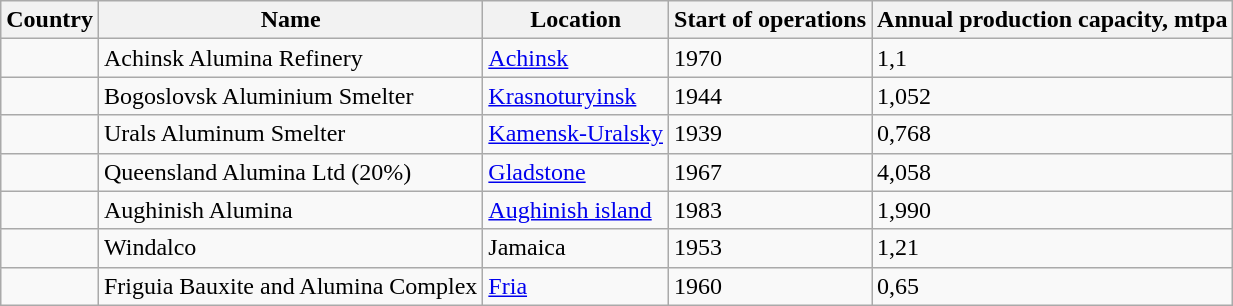<table class="wikitable">
<tr>
<th>Country</th>
<th>Name</th>
<th>Location</th>
<th><strong>Start of operations</strong></th>
<th><strong>Annual production capacity, mtpa</strong></th>
</tr>
<tr>
<td></td>
<td>Achinsk Alumina Refinery</td>
<td><a href='#'>Achinsk</a></td>
<td>1970</td>
<td>1,1</td>
</tr>
<tr>
<td></td>
<td>Bogoslovsk Aluminium Smelter</td>
<td><a href='#'>Krasnoturyinsk</a></td>
<td>1944</td>
<td>1,052</td>
</tr>
<tr>
<td></td>
<td>Urals Aluminum Smelter</td>
<td><a href='#'>Kamensk-Uralsky</a></td>
<td>1939</td>
<td>0,768</td>
</tr>
<tr>
<td></td>
<td>Queensland Alumina Ltd (20%)</td>
<td><a href='#'>Gladstone</a></td>
<td>1967</td>
<td>4,058</td>
</tr>
<tr>
<td></td>
<td>Aughinish Alumina</td>
<td><a href='#'>Aughinish island</a></td>
<td>1983</td>
<td>1,990</td>
</tr>
<tr>
<td></td>
<td>Windalco</td>
<td>Jamaica</td>
<td>1953</td>
<td>1,21</td>
</tr>
<tr>
<td></td>
<td>Friguia Bauxite and Alumina Complex</td>
<td><a href='#'>Fria</a></td>
<td>1960</td>
<td>0,65</td>
</tr>
</table>
